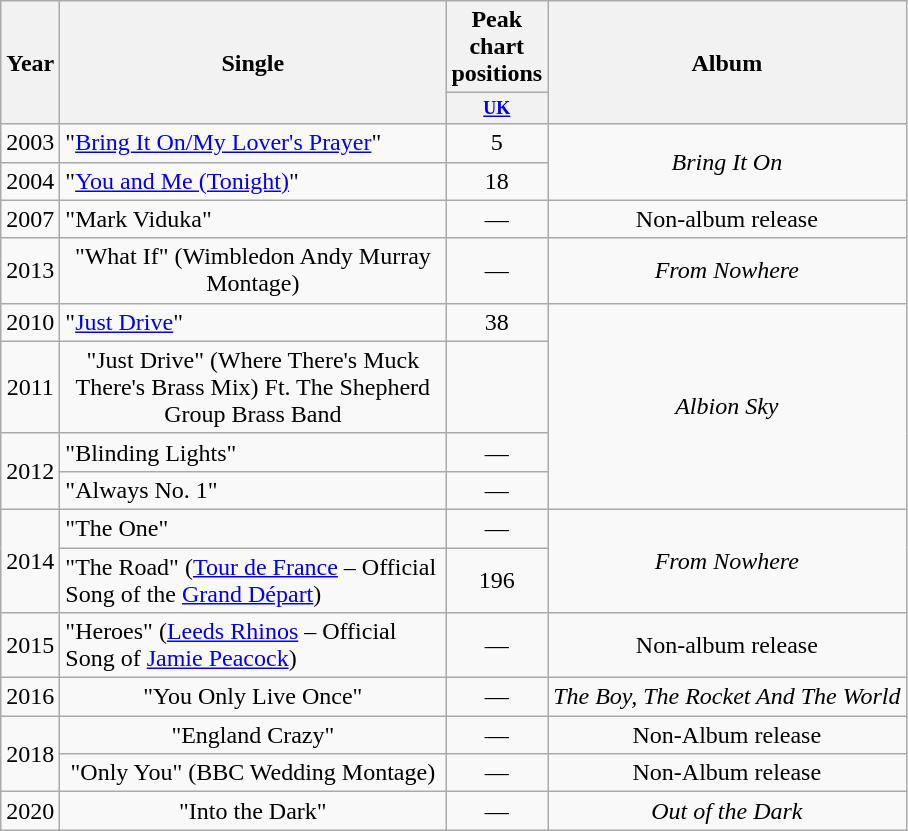<table class="wikitable" style="text-align:center;">
<tr>
<th rowspan="2" style="width:10px;">Year</th>
<th rowspan="2" style="width:250px;">Single</th>
<th>Peak chart positions</th>
<th rowspan="2">Album</th>
</tr>
<tr>
<th style="width:4em;font-size:75%"><a href='#'>UK</a><br></th>
</tr>
<tr>
<td>2003</td>
<td align="left">"<a href='#'>Bring It On/My Lover's Prayer</a>"</td>
<td>5</td>
<td rowspan="2"><em>Bring It On</em></td>
</tr>
<tr>
<td>2004</td>
<td align="left">"<a href='#'>You and Me (Tonight)</a>"</td>
<td>18</td>
</tr>
<tr>
<td>2007</td>
<td align="left">"Mark Viduka"</td>
<td>—</td>
<td>Non-album release</td>
</tr>
<tr>
<td>2013</td>
<td>"What If" (Wimbledon Andy Murray Montage)</td>
<td>—</td>
<td><em>From Nowhere</em></td>
</tr>
<tr>
<td>2010</td>
<td align="left">"<a href='#'>Just Drive</a>"</td>
<td>38</td>
<td rowspan="4"><em>Albion Sky</em></td>
</tr>
<tr>
<td>2011</td>
<td>"Just Drive" (Where There's Muck There's Brass Mix) Ft. The Shepherd Group Brass Band</td>
<td></td>
</tr>
<tr>
<td rowspan="2">2012</td>
<td align="left">"Blinding Lights"</td>
<td>—</td>
</tr>
<tr>
<td align="left">"Always No. 1"</td>
<td>—</td>
</tr>
<tr>
<td rowspan="2">2014</td>
<td align="left">"The One" </td>
<td>—</td>
<td rowspan="2"><em>From Nowhere</em></td>
</tr>
<tr>
<td align="left">"The Road" (<a href='#'>Tour de France</a> – Official Song of the <a href='#'>Grand Départ</a>) <br></td>
<td>196</td>
</tr>
<tr>
<td>2015</td>
<td align="left">"Heroes" (<a href='#'>Leeds Rhinos</a> – Official Song of <a href='#'>Jamie Peacock</a>)</td>
<td>—</td>
<td>Non-album release</td>
</tr>
<tr>
<td>2016</td>
<td>"You Only Live Once"</td>
<td>—</td>
<td><em>The Boy, The Rocket And The World</em></td>
</tr>
<tr>
<td rowspan="2">2018</td>
<td>"England Crazy"</td>
<td>—</td>
<td>Non-Album release</td>
</tr>
<tr>
<td>"Only You" (BBC Wedding Montage)</td>
<td>—</td>
<td>Non-Album release</td>
</tr>
<tr>
<td>2020</td>
<td>"Into the Dark"</td>
<td>—</td>
<td><em>Out of the Dark</em></td>
</tr>
</table>
